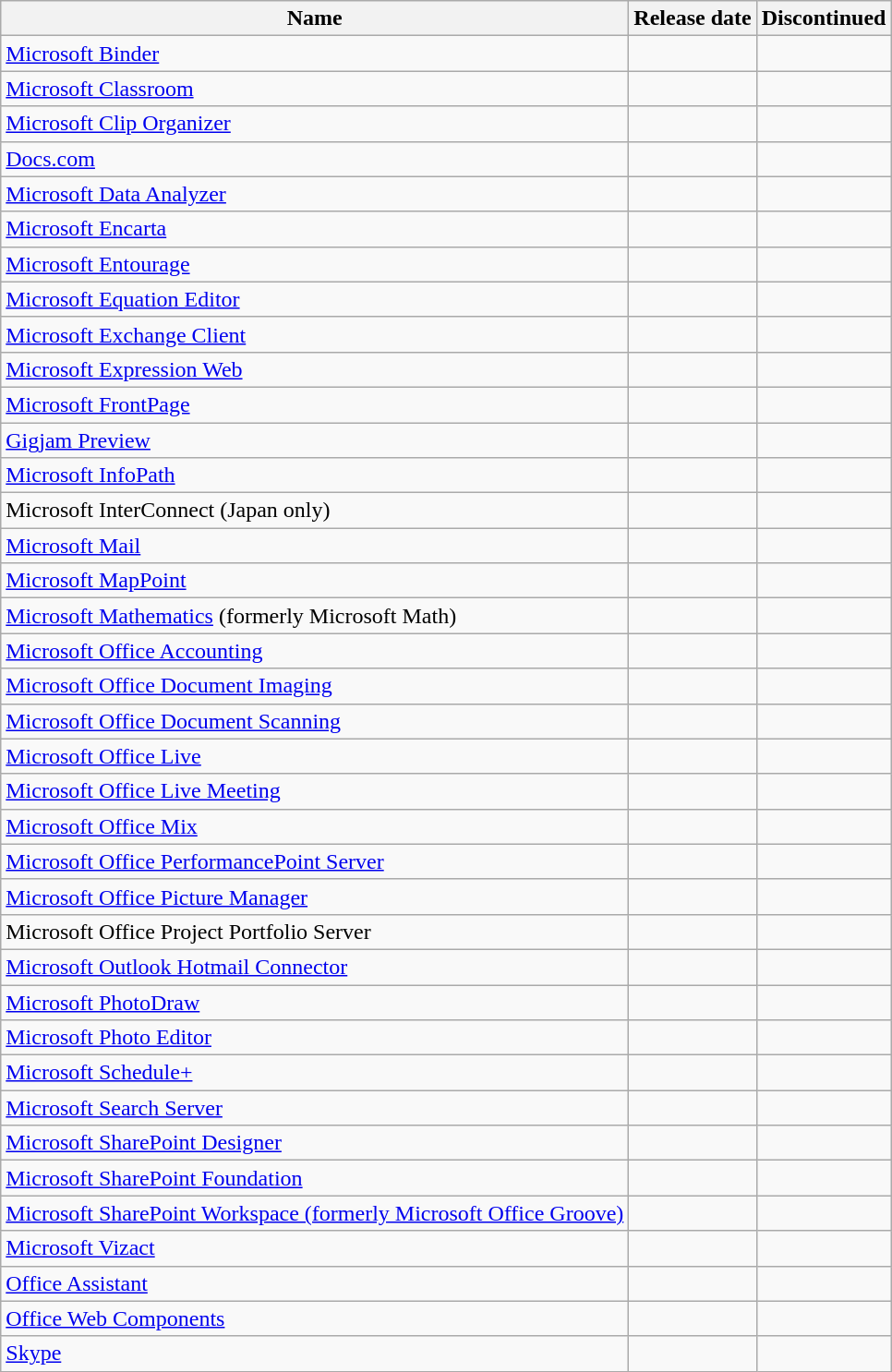<table class="wikitable sortable">
<tr>
<th>Name</th>
<th>Release date</th>
<th>Discontinued</th>
</tr>
<tr>
<td><a href='#'>Microsoft Binder</a></td>
<td></td>
<td></td>
</tr>
<tr>
<td><a href='#'>Microsoft Classroom</a></td>
<td></td>
<td></td>
</tr>
<tr>
<td><a href='#'>Microsoft Clip Organizer</a></td>
<td></td>
<td></td>
</tr>
<tr>
<td><a href='#'>Docs.com</a></td>
<td></td>
<td></td>
</tr>
<tr>
<td><a href='#'>Microsoft Data Analyzer</a></td>
<td></td>
<td></td>
</tr>
<tr>
<td><a href='#'>Microsoft Encarta</a></td>
<td></td>
<td></td>
</tr>
<tr>
<td><a href='#'>Microsoft Entourage</a></td>
<td></td>
<td></td>
</tr>
<tr>
<td><a href='#'>Microsoft Equation Editor</a></td>
<td></td>
<td></td>
</tr>
<tr>
<td><a href='#'>Microsoft Exchange Client</a></td>
<td></td>
<td></td>
</tr>
<tr>
<td><a href='#'>Microsoft Expression Web</a></td>
<td></td>
<td></td>
</tr>
<tr>
<td><a href='#'>Microsoft FrontPage</a></td>
<td></td>
<td></td>
</tr>
<tr>
<td><a href='#'>Gigjam Preview</a></td>
<td></td>
<td></td>
</tr>
<tr>
<td><a href='#'>Microsoft InfoPath</a></td>
<td></td>
<td></td>
</tr>
<tr>
<td>Microsoft InterConnect (Japan only)</td>
<td></td>
<td></td>
</tr>
<tr>
<td><a href='#'>Microsoft Mail</a></td>
<td></td>
<td></td>
</tr>
<tr>
<td><a href='#'>Microsoft MapPoint</a></td>
<td></td>
<td></td>
</tr>
<tr>
<td><a href='#'>Microsoft Mathematics</a> (formerly Microsoft Math)</td>
<td></td>
<td></td>
</tr>
<tr>
<td><a href='#'>Microsoft Office Accounting</a></td>
<td></td>
<td></td>
</tr>
<tr>
<td><a href='#'>Microsoft Office Document Imaging</a></td>
<td></td>
<td></td>
</tr>
<tr>
<td><a href='#'>Microsoft Office Document Scanning</a></td>
<td></td>
<td></td>
</tr>
<tr>
<td><a href='#'>Microsoft Office Live</a></td>
<td></td>
<td></td>
</tr>
<tr>
<td><a href='#'>Microsoft Office Live Meeting</a></td>
<td></td>
<td></td>
</tr>
<tr>
<td><a href='#'>Microsoft Office Mix</a></td>
<td></td>
<td></td>
</tr>
<tr>
<td><a href='#'>Microsoft Office PerformancePoint Server</a></td>
<td></td>
<td></td>
</tr>
<tr>
<td><a href='#'>Microsoft Office Picture Manager</a></td>
<td></td>
<td></td>
</tr>
<tr>
<td>Microsoft Office Project Portfolio Server</td>
<td></td>
<td></td>
</tr>
<tr>
<td><a href='#'>Microsoft Outlook Hotmail Connector</a></td>
<td></td>
<td></td>
</tr>
<tr>
<td><a href='#'>Microsoft PhotoDraw</a></td>
<td></td>
<td></td>
</tr>
<tr>
<td><a href='#'>Microsoft Photo Editor</a></td>
<td></td>
<td></td>
</tr>
<tr>
<td><a href='#'>Microsoft Schedule+</a></td>
<td></td>
<td></td>
</tr>
<tr>
<td><a href='#'>Microsoft Search Server</a></td>
<td></td>
<td></td>
</tr>
<tr>
<td><a href='#'>Microsoft SharePoint Designer</a></td>
<td></td>
<td></td>
</tr>
<tr>
<td><a href='#'>Microsoft SharePoint Foundation</a></td>
<td></td>
<td></td>
</tr>
<tr>
<td><a href='#'>Microsoft SharePoint Workspace (formerly Microsoft Office Groove)</a></td>
<td></td>
<td></td>
</tr>
<tr>
<td><a href='#'>Microsoft Vizact</a></td>
<td></td>
<td></td>
</tr>
<tr>
<td><a href='#'>Office Assistant</a></td>
<td></td>
<td></td>
</tr>
<tr>
<td><a href='#'>Office Web Components</a></td>
<td></td>
<td></td>
</tr>
<tr>
<td><a href='#'>Skype</a></td>
<td></td>
<td></td>
</tr>
</table>
